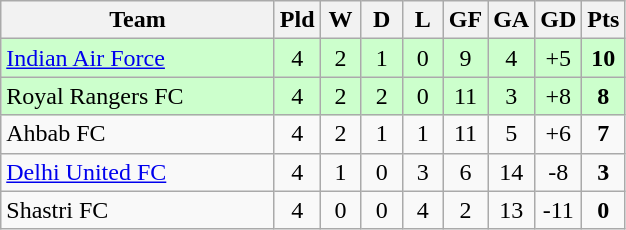<table class="wikitable" style="text-align: center;">
<tr>
<th width="175">Team</th>
<th width="20">Pld</th>
<th width="20">W</th>
<th width="20">D</th>
<th width="20">L</th>
<th width="20">GF</th>
<th width="20">GA</th>
<th width="20">GD</th>
<th width="20">Pts</th>
</tr>
<tr bgcolor=#ccffcc>
<td align=left><a href='#'>Indian Air Force</a></td>
<td>4</td>
<td>2</td>
<td>1</td>
<td>0</td>
<td>9</td>
<td>4</td>
<td>+5</td>
<td><strong>10</strong></td>
</tr>
<tr bgcolor=#ccffcc>
<td align="left">Royal Rangers FC</td>
<td>4</td>
<td>2</td>
<td>2</td>
<td>0</td>
<td>11</td>
<td>3</td>
<td>+8</td>
<td><strong>8</strong></td>
</tr>
<tr>
<td align="left">Ahbab FC</td>
<td>4</td>
<td>2</td>
<td>1</td>
<td>1</td>
<td>11</td>
<td>5</td>
<td>+6</td>
<td><strong>7</strong></td>
</tr>
<tr>
<td align="left"><a href='#'>Delhi United FC</a></td>
<td>4</td>
<td>1</td>
<td>0</td>
<td>3</td>
<td>6</td>
<td>14</td>
<td>-8</td>
<td><strong>3</strong></td>
</tr>
<tr>
<td align="left">Shastri FC</td>
<td>4</td>
<td>0</td>
<td>0</td>
<td>4</td>
<td>2</td>
<td>13</td>
<td>-11</td>
<td><strong>0</strong></td>
</tr>
</table>
